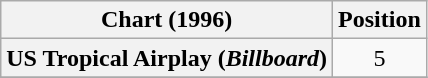<table class="wikitable plainrowheaders " style="text-align:center;">
<tr>
<th scope="col">Chart (1996)</th>
<th scope="col">Position</th>
</tr>
<tr>
<th scope="row">US Tropical Airplay (<em>Billboard</em>)</th>
<td>5</td>
</tr>
<tr>
</tr>
</table>
